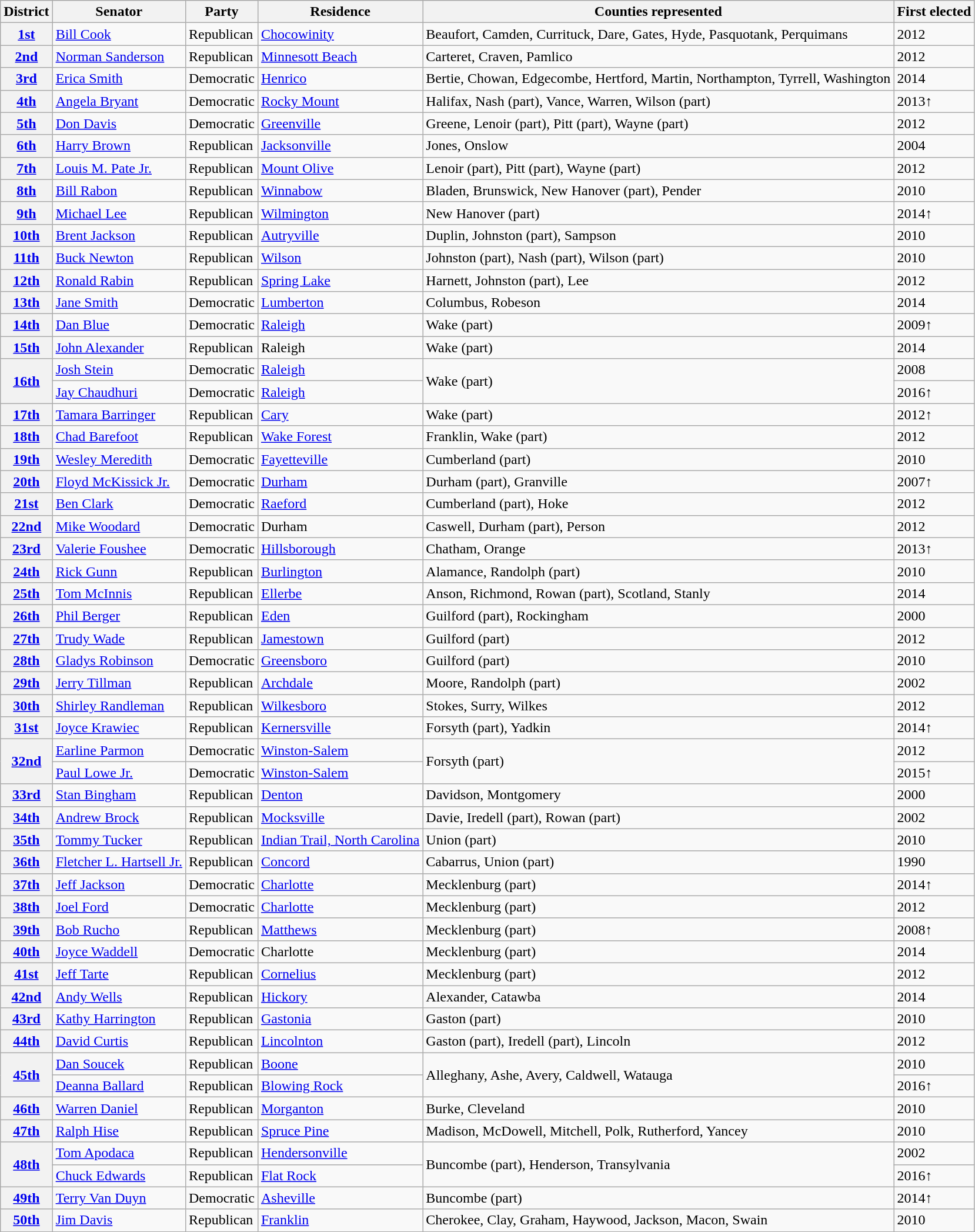<table class="wikitable sortable">
<tr>
<th>District</th>
<th>Senator</th>
<th>Party</th>
<th>Residence</th>
<th>Counties represented</th>
<th>First elected</th>
</tr>
<tr>
<th><a href='#'>1st</a></th>
<td data-sort-value="Cook, Bill"><a href='#'>Bill Cook</a></td>
<td>Republican</td>
<td><a href='#'>Chocowinity</a></td>
<td>Beaufort, Camden, Currituck, Dare, Gates, Hyde, Pasquotank, Perquimans</td>
<td>2012</td>
</tr>
<tr>
<th><a href='#'>2nd</a></th>
<td data-sort-value="Sanderson, Norman"><a href='#'>Norman Sanderson</a></td>
<td>Republican</td>
<td><a href='#'>Minnesott Beach</a></td>
<td>Carteret, Craven, Pamlico</td>
<td>2012</td>
</tr>
<tr>
<th><a href='#'>3rd</a></th>
<td data-sort-value="Smith, Erica"><a href='#'>Erica Smith</a></td>
<td>Democratic</td>
<td><a href='#'>Henrico</a></td>
<td>Bertie, Chowan, Edgecombe, Hertford, Martin, Northampton, Tyrrell, Washington</td>
<td>2014</td>
</tr>
<tr>
<th><a href='#'>4th</a></th>
<td data-sort-value="Bryant, Angela"><a href='#'>Angela Bryant</a></td>
<td>Democratic</td>
<td><a href='#'>Rocky Mount</a></td>
<td>Halifax, Nash (part), Vance, Warren, Wilson (part)</td>
<td>2013↑</td>
</tr>
<tr>
<th><a href='#'>5th</a></th>
<td data-sort-value="Davis, Don"><a href='#'>Don Davis</a></td>
<td>Democratic</td>
<td><a href='#'>Greenville</a></td>
<td>Greene, Lenoir (part), Pitt (part), Wayne (part)</td>
<td>2012</td>
</tr>
<tr>
<th><a href='#'>6th</a></th>
<td data-sort-value="Brown, Harry"><a href='#'>Harry Brown</a></td>
<td>Republican</td>
<td><a href='#'>Jacksonville</a></td>
<td>Jones, Onslow</td>
<td>2004</td>
</tr>
<tr>
<th><a href='#'>7th</a></th>
<td data-sort-value="Pate, Louis M. Jr"><a href='#'>Louis M. Pate Jr.</a></td>
<td>Republican</td>
<td><a href='#'>Mount Olive</a></td>
<td>Lenoir (part), Pitt (part), Wayne (part)</td>
<td>2012</td>
</tr>
<tr>
<th><a href='#'>8th</a></th>
<td data-sort-value="Rabon, Bill"><a href='#'>Bill Rabon</a></td>
<td>Republican</td>
<td><a href='#'>Winnabow</a></td>
<td>Bladen, Brunswick, New Hanover (part), Pender</td>
<td>2010</td>
</tr>
<tr>
<th><a href='#'>9th</a></th>
<td data-sort-value="Lee, Michael"><a href='#'>Michael Lee</a></td>
<td>Republican</td>
<td><a href='#'>Wilmington</a></td>
<td>New Hanover (part)</td>
<td>2014↑</td>
</tr>
<tr>
<th><a href='#'>10th</a></th>
<td data-sort-value="Jackson, Brent"><a href='#'>Brent Jackson</a></td>
<td>Republican</td>
<td><a href='#'>Autryville</a></td>
<td>Duplin, Johnston (part), Sampson</td>
<td>2010</td>
</tr>
<tr>
<th><a href='#'>11th</a></th>
<td data-sort-value="Newton, Buck"><a href='#'>Buck Newton</a></td>
<td>Republican</td>
<td><a href='#'>Wilson</a></td>
<td>Johnston (part), Nash (part), Wilson (part)</td>
<td>2010</td>
</tr>
<tr>
<th><a href='#'>12th</a></th>
<td data-sort-value="Rabin, Ronald"><a href='#'>Ronald Rabin</a></td>
<td>Republican</td>
<td><a href='#'>Spring Lake</a></td>
<td>Harnett, Johnston (part), Lee</td>
<td>2012</td>
</tr>
<tr>
<th><a href='#'>13th</a></th>
<td data-sort-value="Smith, Jane"><a href='#'>Jane Smith</a></td>
<td>Democratic</td>
<td><a href='#'>Lumberton</a></td>
<td>Columbus, Robeson</td>
<td>2014</td>
</tr>
<tr>
<th><a href='#'>14th</a></th>
<td data-sort-value="Blue, Dan"><a href='#'>Dan Blue</a></td>
<td>Democratic</td>
<td><a href='#'>Raleigh</a></td>
<td>Wake (part)</td>
<td>2009↑</td>
</tr>
<tr>
<th><a href='#'>15th</a></th>
<td data-sort-value="Alexander, John M. Jr."><a href='#'>John Alexander</a></td>
<td>Republican</td>
<td>Raleigh</td>
<td>Wake (part)</td>
<td>2014</td>
</tr>
<tr>
<th rowspan=2><a href='#'>16th</a></th>
<td data-sort-value="Stein, Josh"><a href='#'>Josh Stein</a></td>
<td>Democratic</td>
<td><a href='#'>Raleigh</a></td>
<td rowspan=2>Wake (part)</td>
<td>2008</td>
</tr>
<tr>
<td data-sort-value="Chaudhuri, Jay"><a href='#'>Jay Chaudhuri</a></td>
<td>Democratic</td>
<td><a href='#'>Raleigh</a></td>
<td>2016↑</td>
</tr>
<tr>
<th><a href='#'>17th</a></th>
<td data-sort-value="Barringer, Tamara"><a href='#'>Tamara Barringer</a></td>
<td>Republican</td>
<td><a href='#'>Cary</a></td>
<td>Wake (part)</td>
<td>2012↑</td>
</tr>
<tr>
<th><a href='#'>18th</a></th>
<td data-sort-value="Barefoot, Chad"><a href='#'>Chad Barefoot</a></td>
<td>Republican</td>
<td><a href='#'>Wake Forest</a></td>
<td>Franklin, Wake (part)</td>
<td>2012</td>
</tr>
<tr>
<th><a href='#'>19th</a></th>
<td data-sort-value="Meredith, Wesley"><a href='#'>Wesley Meredith</a></td>
<td>Democratic</td>
<td><a href='#'>Fayetteville</a></td>
<td>Cumberland (part)</td>
<td>2010</td>
</tr>
<tr>
<th><a href='#'>20th</a></th>
<td data-sort-value="McKissick, Floyd Jr."><a href='#'>Floyd McKissick Jr.</a></td>
<td>Democratic</td>
<td><a href='#'>Durham</a></td>
<td>Durham (part), Granville</td>
<td>2007↑</td>
</tr>
<tr>
<th><a href='#'>21st</a></th>
<td data-sort-value="Clark, Ben"><a href='#'>Ben Clark</a></td>
<td>Democratic</td>
<td><a href='#'>Raeford</a></td>
<td>Cumberland (part), Hoke</td>
<td>2012</td>
</tr>
<tr>
<th><a href='#'>22nd</a></th>
<td data-sort-value="Woodard, Mike"><a href='#'>Mike Woodard</a></td>
<td>Democratic</td>
<td>Durham</td>
<td>Caswell, Durham (part), Person</td>
<td>2012</td>
</tr>
<tr>
<th><a href='#'>23rd</a></th>
<td data-sort-value="Foushee, Valerie"><a href='#'>Valerie Foushee</a></td>
<td>Democratic</td>
<td><a href='#'>Hillsborough</a></td>
<td>Chatham, Orange</td>
<td>2013↑</td>
</tr>
<tr>
<th><a href='#'>24th</a></th>
<td data-sort-value="Gunn, Rick"><a href='#'>Rick Gunn</a></td>
<td>Republican</td>
<td><a href='#'>Burlington</a></td>
<td>Alamance, Randolph (part)</td>
<td>2010</td>
</tr>
<tr>
<th><a href='#'>25th</a></th>
<td data-sort-value="McInnis, Tom"><a href='#'>Tom McInnis</a></td>
<td>Republican</td>
<td><a href='#'>Ellerbe</a></td>
<td>Anson, Richmond, Rowan (part), Scotland, Stanly</td>
<td>2014</td>
</tr>
<tr>
<th><a href='#'>26th</a></th>
<td data-sort-value="Berger, Phil"><a href='#'>Phil Berger</a></td>
<td>Republican</td>
<td><a href='#'>Eden</a></td>
<td>Guilford (part), Rockingham</td>
<td>2000</td>
</tr>
<tr>
<th><a href='#'>27th</a></th>
<td data-sort-value="Wade, Trudy"><a href='#'>Trudy Wade</a></td>
<td>Republican</td>
<td><a href='#'>Jamestown</a></td>
<td>Guilford (part)</td>
<td>2012</td>
</tr>
<tr>
<th><a href='#'>28th</a></th>
<td data-sort-value="Robinson, Gladys A."><a href='#'>Gladys Robinson</a></td>
<td>Democratic</td>
<td><a href='#'>Greensboro</a></td>
<td>Guilford (part)</td>
<td>2010</td>
</tr>
<tr>
<th><a href='#'>29th</a></th>
<td data-sort-value="Tillman, Jerry W."><a href='#'>Jerry Tillman</a></td>
<td>Republican</td>
<td><a href='#'>Archdale</a></td>
<td>Moore, Randolph (part)</td>
<td>2002</td>
</tr>
<tr>
<th><a href='#'>30th</a></th>
<td data-sort-value="Randleman, Shirley"><a href='#'>Shirley Randleman</a></td>
<td>Republican</td>
<td><a href='#'>Wilkesboro</a></td>
<td>Stokes, Surry, Wilkes</td>
<td>2012</td>
</tr>
<tr>
<th><a href='#'>31st</a></th>
<td data-sort-value="Krawiec, Joyce"><a href='#'>Joyce Krawiec</a></td>
<td>Republican</td>
<td><a href='#'>Kernersville</a></td>
<td>Forsyth (part), Yadkin</td>
<td>2014↑</td>
</tr>
<tr>
<th rowspan=2><a href='#'>32nd</a></th>
<td data-sort-value="Parmon, Earline"><a href='#'>Earline Parmon</a></td>
<td>Democratic</td>
<td><a href='#'>Winston-Salem</a></td>
<td rowspan=2>Forsyth (part)</td>
<td>2012</td>
</tr>
<tr>
<td data-sort-value="Lowe, Paul Jr."><a href='#'>Paul Lowe Jr.</a></td>
<td>Democratic</td>
<td><a href='#'>Winston-Salem</a></td>
<td>2015↑</td>
</tr>
<tr>
<th><a href='#'>33rd</a></th>
<td data-sort-value="Bingham, Stan"><a href='#'>Stan Bingham</a></td>
<td>Republican</td>
<td><a href='#'>Denton</a></td>
<td>Davidson, Montgomery</td>
<td>2000</td>
</tr>
<tr>
<th><a href='#'>34th</a></th>
<td data-sort-value="Brock, Andrew"><a href='#'>Andrew Brock</a></td>
<td>Republican</td>
<td><a href='#'>Mocksville</a></td>
<td>Davie, Iredell (part), Rowan (part)</td>
<td>2002</td>
</tr>
<tr>
<th><a href='#'>35th</a></th>
<td data-sort-value="Tucker, Tommy"><a href='#'>Tommy Tucker</a></td>
<td>Republican</td>
<td><a href='#'>Indian Trail, North Carolina</a></td>
<td>Union (part)</td>
<td>2010</td>
</tr>
<tr>
<th><a href='#'>36th</a></th>
<td data-sort-value="Hartsell, Fletcher L. Jr."><a href='#'>Fletcher L. Hartsell Jr.</a></td>
<td>Republican</td>
<td><a href='#'>Concord</a></td>
<td>Cabarrus, Union (part)</td>
<td>1990</td>
</tr>
<tr>
<th><a href='#'>37th</a></th>
<td data-sort-value="Jackson, Jeff"><a href='#'>Jeff Jackson</a></td>
<td>Democratic</td>
<td><a href='#'>Charlotte</a></td>
<td>Mecklenburg (part)</td>
<td>2014↑</td>
</tr>
<tr>
<th><a href='#'>38th</a></th>
<td data-sort-value="Ford, Joel D. M."><a href='#'>Joel Ford</a></td>
<td>Democratic</td>
<td><a href='#'>Charlotte</a></td>
<td>Mecklenburg (part)</td>
<td>2012</td>
</tr>
<tr>
<th><a href='#'>39th</a></th>
<td data-sort-value="Rucho, Bob"><a href='#'>Bob Rucho</a></td>
<td>Republican</td>
<td><a href='#'>Matthews</a></td>
<td>Mecklenburg (part)</td>
<td>2008↑</td>
</tr>
<tr>
<th><a href='#'>40th</a></th>
<td data-sort-value="Waddell, Joyce"><a href='#'>Joyce Waddell</a></td>
<td>Democratic</td>
<td>Charlotte</td>
<td>Mecklenburg (part)</td>
<td>2014</td>
</tr>
<tr>
<th><a href='#'>41st</a></th>
<td data-sort-value="Tarte, Jeff"><a href='#'>Jeff Tarte</a></td>
<td>Republican</td>
<td><a href='#'>Cornelius</a></td>
<td>Mecklenburg (part)</td>
<td>2012</td>
</tr>
<tr>
<th><a href='#'>42nd</a></th>
<td data-sort-value="Wells, Andy"><a href='#'>Andy Wells</a></td>
<td>Republican</td>
<td><a href='#'>Hickory</a></td>
<td>Alexander, Catawba</td>
<td>2014</td>
</tr>
<tr>
<th><a href='#'>43rd</a></th>
<td data-sort-value="Harrington, Kathy"><a href='#'>Kathy Harrington</a></td>
<td>Republican</td>
<td><a href='#'>Gastonia</a></td>
<td>Gaston (part)</td>
<td>2010</td>
</tr>
<tr>
<th><a href='#'>44th</a></th>
<td data-sort-value="Curtis, David L."><a href='#'>David Curtis</a></td>
<td>Republican</td>
<td><a href='#'>Lincolnton</a></td>
<td>Gaston (part), Iredell (part), Lincoln</td>
<td>2012</td>
</tr>
<tr>
<th rowspan=2><a href='#'>45th</a></th>
<td data-sort-value="Soucek, Dan"><a href='#'>Dan Soucek</a></td>
<td>Republican</td>
<td><a href='#'>Boone</a></td>
<td rowspan=2>Alleghany, Ashe, Avery, Caldwell, Watauga</td>
<td>2010</td>
</tr>
<tr>
<td data-sort-value="Ballard, Deanna"><a href='#'>Deanna Ballard</a></td>
<td>Republican</td>
<td><a href='#'>Blowing Rock</a></td>
<td>2016↑</td>
</tr>
<tr>
<th><a href='#'>46th</a></th>
<td data-sort-value="Daniel, Warren"><a href='#'>Warren Daniel</a></td>
<td>Republican</td>
<td><a href='#'>Morganton</a></td>
<td>Burke, Cleveland</td>
<td>2010</td>
</tr>
<tr>
<th><a href='#'>47th</a></th>
<td data-sort-value="Hise, Ralph"><a href='#'>Ralph Hise</a></td>
<td>Republican</td>
<td><a href='#'>Spruce Pine</a></td>
<td>Madison, McDowell, Mitchell, Polk, Rutherford, Yancey</td>
<td>2010</td>
</tr>
<tr>
<th rowspan=2><a href='#'>48th</a></th>
<td data-sort-value="Apodaca, Tom"><a href='#'>Tom Apodaca</a></td>
<td>Republican</td>
<td><a href='#'>Hendersonville</a></td>
<td rowspan=2>Buncombe (part), Henderson, Transylvania</td>
<td>2002</td>
</tr>
<tr>
<td data-sort-value="Edwards, Chuck"><a href='#'>Chuck Edwards</a></td>
<td>Republican</td>
<td><a href='#'>Flat Rock</a></td>
<td>2016↑</td>
</tr>
<tr>
<th><a href='#'>49th</a></th>
<td data-sort-value="Van Duyn, Terry"><a href='#'>Terry Van Duyn</a></td>
<td>Democratic</td>
<td><a href='#'>Asheville</a></td>
<td>Buncombe (part)</td>
<td>2014↑</td>
</tr>
<tr>
<th><a href='#'>50th</a></th>
<td data-sort-value="Davis, Jim"><a href='#'>Jim Davis</a></td>
<td>Republican</td>
<td><a href='#'>Franklin</a></td>
<td>Cherokee, Clay, Graham, Haywood, Jackson, Macon, Swain</td>
<td>2010</td>
</tr>
</table>
